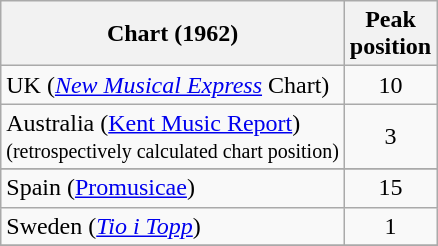<table class="wikitable sortable">
<tr>
<th scope="col">Chart (1962)</th>
<th scope="col">Peak<br>position</th>
</tr>
<tr>
<td>UK (<em><a href='#'>New Musical Express</a></em> Chart)</td>
<td align=center>10</td>
</tr>
<tr>
<td>Australia (<a href='#'>Kent Music Report</a>)<br><small>(retrospectively calculated chart position)</small></td>
<td align=center>3</td>
</tr>
<tr>
</tr>
<tr>
</tr>
<tr>
</tr>
<tr>
<td>Spain (<a href='#'>Promusicae</a>)</td>
<td align=center>15</td>
</tr>
<tr>
<td>Sweden (<em><a href='#'>Tio i Topp</a></em>)</td>
<td style="text-align:center;">1</td>
</tr>
<tr>
</tr>
</table>
